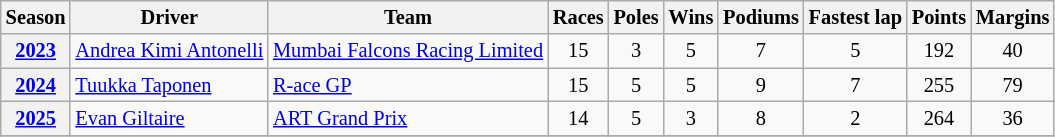<table class="wikitable" style="font-size:85%; text-align:center">
<tr>
<th>Season</th>
<th>Driver</th>
<th>Team</th>
<th>Races</th>
<th>Poles</th>
<th>Wins</th>
<th>Podiums</th>
<th>Fastest lap</th>
<th>Points</th>
<th>Margins</th>
</tr>
<tr>
<th><a href='#'>2023</a></th>
<td align=left> <a href='#'>Andrea Kimi Antonelli</a></td>
<td align=left> <a href='#'>Mumbai Falcons Racing Limited</a></td>
<td>15</td>
<td>3</td>
<td>5</td>
<td>7</td>
<td>5</td>
<td>192</td>
<td>40</td>
</tr>
<tr>
<th><a href='#'>2024</a></th>
<td align=left> <a href='#'>Tuukka Taponen</a></td>
<td align=left> <a href='#'>R-ace GP</a></td>
<td>15</td>
<td>5</td>
<td>5</td>
<td>9</td>
<td>7</td>
<td>255</td>
<td>79</td>
</tr>
<tr>
<th><a href='#'>2025</a></th>
<td align=left> <a href='#'>Evan Giltaire</a></td>
<td align=left> <a href='#'>ART Grand Prix</a></td>
<td>14</td>
<td>5</td>
<td>3</td>
<td>8</td>
<td>2</td>
<td>264</td>
<td>36</td>
</tr>
<tr>
</tr>
</table>
